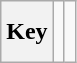<table class="wikitable" style="height:2.6em">
<tr>
<th>Key</th>
<td></td>
<td></td>
</tr>
</table>
